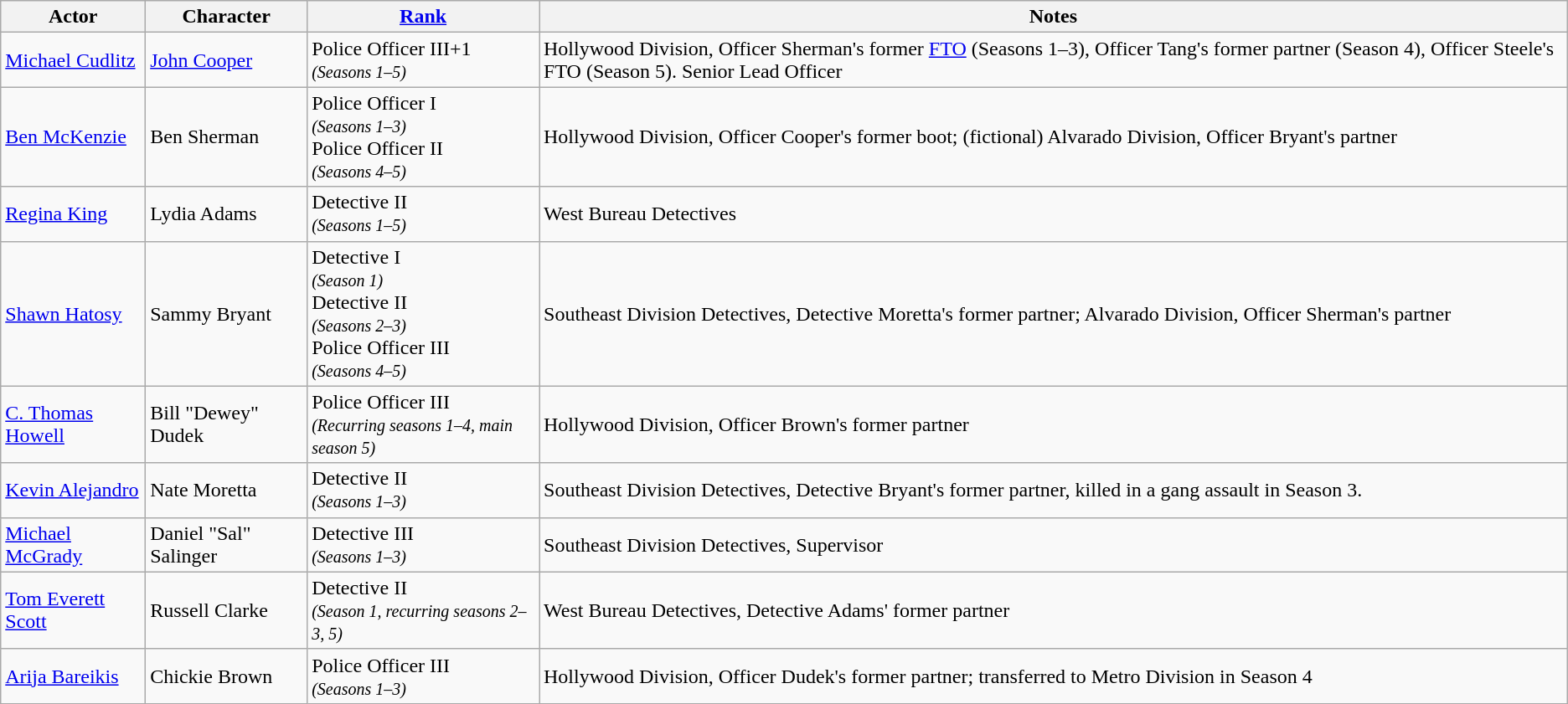<table class="wikitable">
<tr>
<th>Actor</th>
<th>Character</th>
<th><a href='#'>Rank</a></th>
<th>Notes</th>
</tr>
<tr>
<td><a href='#'>Michael Cudlitz</a></td>
<td><a href='#'>John Cooper</a></td>
<td>Police Officer III+1<br><small><em>(Seasons 1–5)</em></small></td>
<td>Hollywood Division, Officer Sherman's former <a href='#'>FTO</a> (Seasons 1–3), Officer Tang's former partner (Season 4), Officer Steele's FTO (Season 5). Senior Lead Officer</td>
</tr>
<tr>
<td><a href='#'>Ben McKenzie</a></td>
<td>Ben Sherman</td>
<td>Police Officer I<br><small><em>(Seasons 1–3)</em></small><br>Police Officer II<br><small><em>(Seasons 4–5)</em></small></td>
<td>Hollywood Division, Officer Cooper's former boot; (fictional) Alvarado Division, Officer Bryant's partner</td>
</tr>
<tr>
<td><a href='#'>Regina King</a></td>
<td>Lydia Adams</td>
<td>Detective II<br><small><em>(Seasons 1–5)</em></small></td>
<td>West Bureau Detectives</td>
</tr>
<tr>
<td><a href='#'>Shawn Hatosy</a></td>
<td>Sammy Bryant</td>
<td>Detective I<br><small><em>(Season 1)</em></small><br>Detective II<br><small><em>(Seasons 2–3)</em></small><br>Police Officer III<br><small><em>(Seasons 4–5)</em></small></td>
<td>Southeast Division Detectives, Detective Moretta's former partner; Alvarado Division, Officer Sherman's partner</td>
</tr>
<tr>
<td><a href='#'>C. Thomas Howell</a></td>
<td>Bill "Dewey" Dudek</td>
<td>Police Officer III<br><small><em>(Recurring seasons 1–4, main season 5)</em></small></td>
<td>Hollywood Division, Officer Brown's former partner</td>
</tr>
<tr>
<td><a href='#'>Kevin Alejandro</a></td>
<td>Nate Moretta</td>
<td>Detective II<br><small><em>(Seasons 1–3)</em></small></td>
<td>Southeast Division Detectives, Detective Bryant's former partner, killed in a gang assault in Season 3.</td>
</tr>
<tr>
<td><a href='#'>Michael McGrady</a></td>
<td>Daniel "Sal" Salinger</td>
<td>Detective III<br><small><em>(Seasons 1–3)</em></small></td>
<td>Southeast Division Detectives, Supervisor</td>
</tr>
<tr>
<td><a href='#'>Tom Everett Scott</a></td>
<td>Russell Clarke</td>
<td>Detective II<br><small><em>(Season 1, recurring seasons 2–3, 5)</em></small></td>
<td>West Bureau Detectives, Detective Adams' former partner</td>
</tr>
<tr>
<td><a href='#'>Arija Bareikis</a></td>
<td>Chickie Brown</td>
<td>Police Officer III<br><small><em>(Seasons 1–3)</em></small></td>
<td>Hollywood Division, Officer Dudek's former partner; transferred to Metro Division in Season 4</td>
</tr>
</table>
